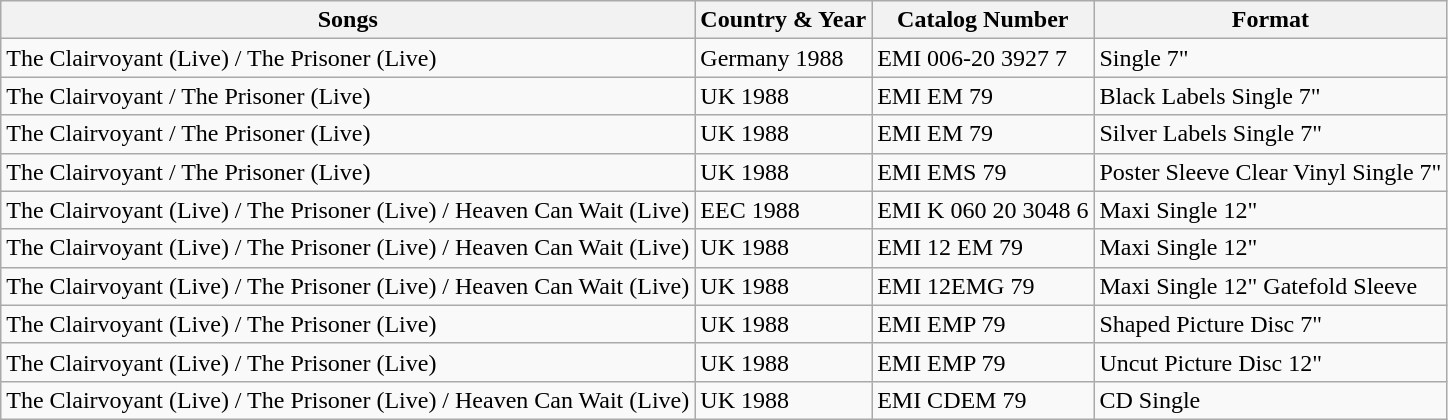<table class="wikitable">
<tr>
<th>Songs</th>
<th>Country & Year</th>
<th>Catalog Number</th>
<th>Format</th>
</tr>
<tr>
<td>The Clairvoyant (Live) / The Prisoner (Live)</td>
<td>Germany 1988</td>
<td>EMI 006-20 3927 7</td>
<td>Single 7"</td>
</tr>
<tr>
<td>The Clairvoyant / The Prisoner (Live)</td>
<td>UK 1988</td>
<td>EMI EM 79</td>
<td>Black Labels Single 7"</td>
</tr>
<tr>
<td>The Clairvoyant / The Prisoner (Live)</td>
<td>UK 1988</td>
<td>EMI EM 79</td>
<td>Silver Labels Single 7"</td>
</tr>
<tr>
<td>The Clairvoyant / The Prisoner (Live)</td>
<td>UK 1988</td>
<td>EMI EMS 79</td>
<td>Poster Sleeve Clear Vinyl Single 7"</td>
</tr>
<tr>
<td>The Clairvoyant (Live) / The Prisoner (Live) / Heaven Can Wait (Live)</td>
<td>EEC 1988</td>
<td>EMI K 060 20 3048 6</td>
<td>Maxi Single 12"</td>
</tr>
<tr>
<td>The Clairvoyant (Live) / The Prisoner (Live) / Heaven Can Wait (Live)</td>
<td>UK 1988</td>
<td>EMI 12 EM 79</td>
<td>Maxi Single 12"</td>
</tr>
<tr>
<td>The Clairvoyant (Live) / The Prisoner (Live) / Heaven Can Wait (Live)</td>
<td>UK 1988</td>
<td>EMI 12EMG 79</td>
<td>Maxi Single 12" Gatefold Sleeve</td>
</tr>
<tr>
<td>The Clairvoyant (Live) / The Prisoner (Live)</td>
<td>UK 1988</td>
<td>EMI EMP 79</td>
<td>Shaped Picture Disc 7"</td>
</tr>
<tr>
<td>The Clairvoyant (Live) / The Prisoner (Live)</td>
<td>UK 1988</td>
<td>EMI EMP 79</td>
<td>Uncut Picture Disc 12"</td>
</tr>
<tr>
<td>The Clairvoyant (Live) / The Prisoner (Live) / Heaven Can Wait (Live)</td>
<td>UK 1988</td>
<td>EMI CDEM 79</td>
<td>CD Single</td>
</tr>
</table>
